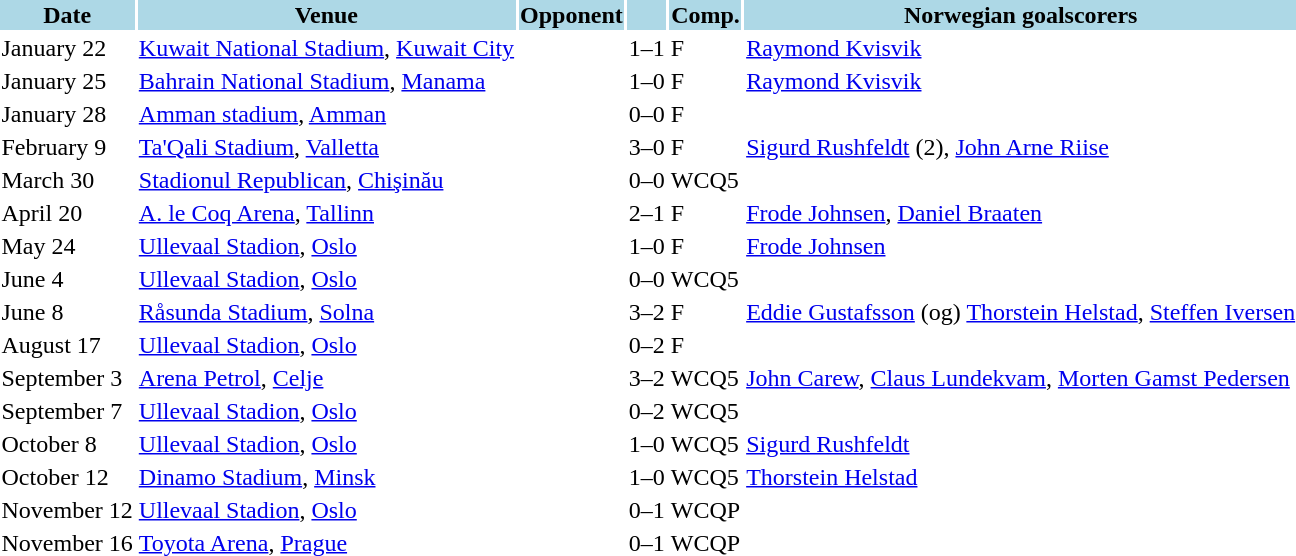<table>
<tr>
<th style="background: lightblue;">Date</th>
<th style="background: lightblue;">Venue</th>
<th style="background: lightblue;">Opponent</th>
<th style="background: lightblue;" align=center></th>
<th style="background: lightblue;" align=center>Comp.</th>
<th style="background: lightblue;">Norwegian goalscorers</th>
</tr>
<tr>
<td>January 22</td>
<td><a href='#'>Kuwait National Stadium</a>, <a href='#'>Kuwait City</a></td>
<td></td>
<td>1–1</td>
<td>F</td>
<td><a href='#'>Raymond Kvisvik</a></td>
</tr>
<tr>
<td>January 25</td>
<td><a href='#'>Bahrain National Stadium</a>, <a href='#'>Manama</a></td>
<td></td>
<td>1–0</td>
<td>F</td>
<td><a href='#'>Raymond Kvisvik</a></td>
</tr>
<tr>
<td>January 28</td>
<td><a href='#'>Amman stadium</a>, <a href='#'>Amman</a></td>
<td></td>
<td>0–0</td>
<td>F</td>
<td> </td>
</tr>
<tr>
<td>February 9</td>
<td><a href='#'>Ta'Qali Stadium</a>, <a href='#'>Valletta</a></td>
<td></td>
<td>3–0</td>
<td>F</td>
<td><a href='#'>Sigurd Rushfeldt</a> (2), <a href='#'>John Arne Riise</a></td>
</tr>
<tr>
<td>March 30</td>
<td><a href='#'>Stadionul Republican</a>, <a href='#'>Chişinău</a></td>
<td></td>
<td>0–0</td>
<td>WCQ5</td>
<td></td>
</tr>
<tr>
<td>April 20</td>
<td><a href='#'>A. le Coq Arena</a>, <a href='#'>Tallinn</a></td>
<td></td>
<td>2–1</td>
<td>F</td>
<td><a href='#'>Frode Johnsen</a>, <a href='#'>Daniel Braaten</a></td>
</tr>
<tr>
<td>May 24</td>
<td><a href='#'>Ullevaal Stadion</a>, <a href='#'>Oslo</a></td>
<td></td>
<td>1–0</td>
<td>F</td>
<td><a href='#'>Frode Johnsen</a></td>
</tr>
<tr>
<td>June 4</td>
<td><a href='#'>Ullevaal Stadion</a>, <a href='#'>Oslo</a></td>
<td></td>
<td>0–0</td>
<td>WCQ5</td>
<td></td>
</tr>
<tr>
<td>June 8</td>
<td><a href='#'>Råsunda Stadium</a>, <a href='#'>Solna</a></td>
<td></td>
<td>3–2</td>
<td>F</td>
<td><a href='#'>Eddie Gustafsson</a> (og) <a href='#'>Thorstein Helstad</a>, <a href='#'>Steffen Iversen</a></td>
</tr>
<tr>
<td>August 17</td>
<td><a href='#'>Ullevaal Stadion</a>, <a href='#'>Oslo</a></td>
<td></td>
<td>0–2</td>
<td>F</td>
<td></td>
</tr>
<tr>
<td>September 3</td>
<td><a href='#'>Arena Petrol</a>, <a href='#'>Celje</a></td>
<td></td>
<td>3–2</td>
<td>WCQ5</td>
<td><a href='#'>John Carew</a>, <a href='#'>Claus Lundekvam</a>, <a href='#'>Morten Gamst Pedersen</a></td>
</tr>
<tr>
<td>September 7</td>
<td><a href='#'>Ullevaal Stadion</a>, <a href='#'>Oslo</a></td>
<td></td>
<td>0–2</td>
<td>WCQ5</td>
<td></td>
</tr>
<tr>
<td>October 8</td>
<td><a href='#'>Ullevaal Stadion</a>, <a href='#'>Oslo</a></td>
<td></td>
<td>1–0</td>
<td>WCQ5</td>
<td><a href='#'>Sigurd Rushfeldt</a></td>
<td></td>
</tr>
<tr>
<td>October 12</td>
<td><a href='#'>Dinamo Stadium</a>, <a href='#'>Minsk</a></td>
<td></td>
<td>1–0</td>
<td>WCQ5</td>
<td><a href='#'>Thorstein Helstad</a></td>
<td></td>
</tr>
<tr>
<td>November 12</td>
<td><a href='#'>Ullevaal Stadion</a>, <a href='#'>Oslo</a></td>
<td></td>
<td>0–1</td>
<td>WCQP</td>
<td></td>
</tr>
<tr>
<td>November 16</td>
<td><a href='#'>Toyota Arena</a>, <a href='#'>Prague</a></td>
<td></td>
<td>0–1</td>
<td>WCQP</td>
<td></td>
</tr>
</table>
